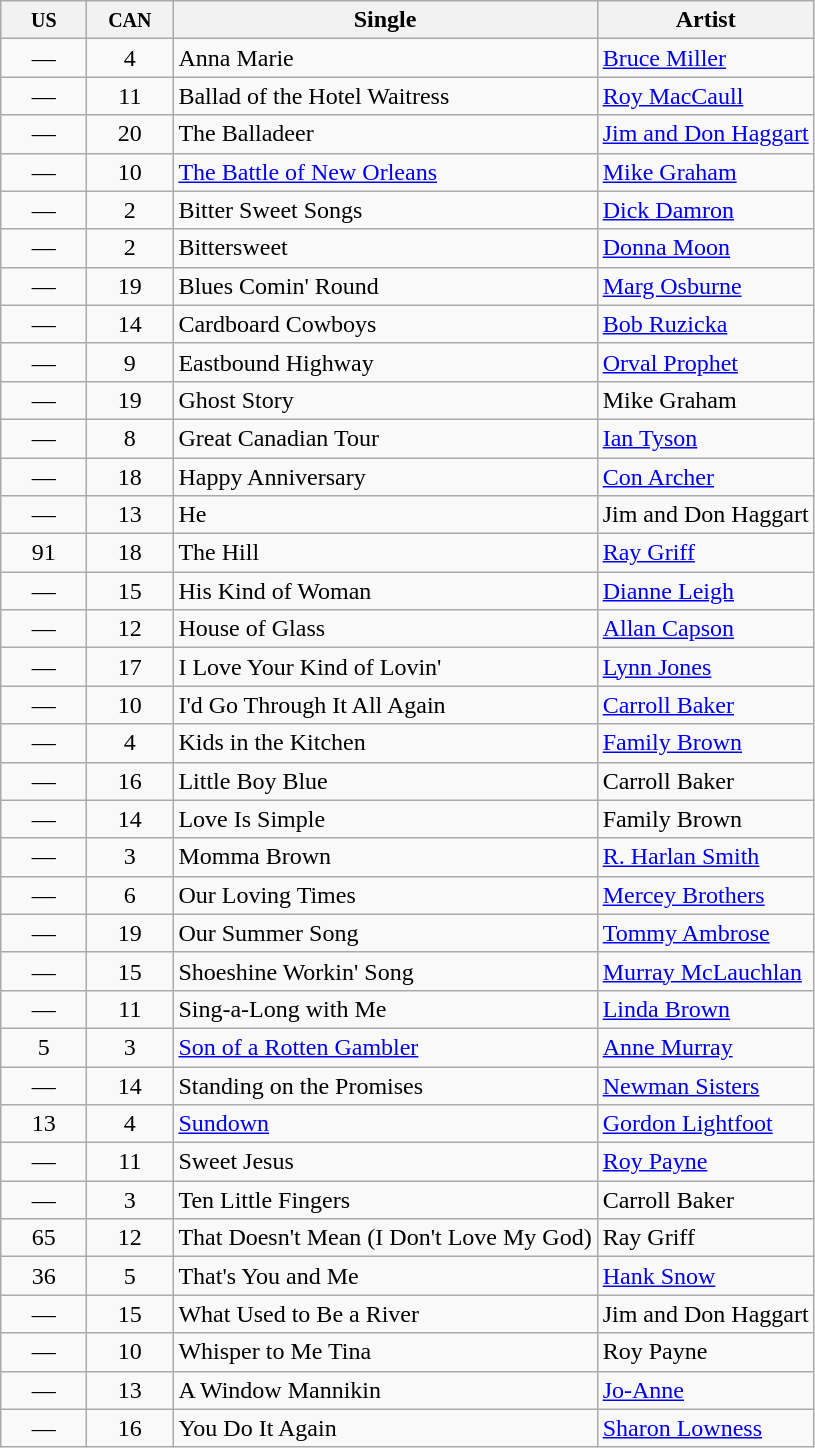<table class="wikitable sortable">
<tr>
<th width="50"><small>US</small></th>
<th width="50"><small>CAN</small></th>
<th>Single</th>
<th>Artist</th>
</tr>
<tr>
<td align="center">—</td>
<td align="center">4</td>
<td>Anna Marie</td>
<td><a href='#'>Bruce Miller</a></td>
</tr>
<tr>
<td align="center">—</td>
<td align="center">11</td>
<td>Ballad of the Hotel Waitress</td>
<td><a href='#'>Roy MacCaull</a></td>
</tr>
<tr>
<td align="center">—</td>
<td align="center">20</td>
<td>The Balladeer</td>
<td><a href='#'>Jim and Don Haggart</a></td>
</tr>
<tr>
<td align="center">—</td>
<td align="center">10</td>
<td><a href='#'>The Battle of New Orleans</a></td>
<td><a href='#'>Mike Graham</a></td>
</tr>
<tr>
<td align="center">—</td>
<td align="center">2</td>
<td>Bitter Sweet Songs</td>
<td><a href='#'>Dick Damron</a></td>
</tr>
<tr>
<td align="center">—</td>
<td align="center">2</td>
<td>Bittersweet</td>
<td><a href='#'>Donna Moon</a></td>
</tr>
<tr>
<td align="center">—</td>
<td align="center">19</td>
<td>Blues Comin' Round</td>
<td><a href='#'>Marg Osburne</a></td>
</tr>
<tr>
<td align="center">—</td>
<td align="center">14</td>
<td>Cardboard Cowboys</td>
<td><a href='#'>Bob Ruzicka</a></td>
</tr>
<tr>
<td align="center">—</td>
<td align="center">9</td>
<td>Eastbound Highway</td>
<td><a href='#'>Orval Prophet</a></td>
</tr>
<tr>
<td align="center">—</td>
<td align="center">19</td>
<td>Ghost Story</td>
<td>Mike Graham</td>
</tr>
<tr>
<td align="center">—</td>
<td align="center">8</td>
<td>Great Canadian Tour</td>
<td><a href='#'>Ian Tyson</a></td>
</tr>
<tr>
<td align="center">—</td>
<td align="center">18</td>
<td>Happy Anniversary</td>
<td><a href='#'>Con Archer</a></td>
</tr>
<tr>
<td align="center">—</td>
<td align="center">13</td>
<td>He</td>
<td>Jim and Don Haggart</td>
</tr>
<tr>
<td align="center">91</td>
<td align="center">18</td>
<td>The Hill</td>
<td><a href='#'>Ray Griff</a></td>
</tr>
<tr>
<td align="center">—</td>
<td align="center">15</td>
<td>His Kind of Woman</td>
<td><a href='#'>Dianne Leigh</a></td>
</tr>
<tr>
<td align="center">—</td>
<td align="center">12</td>
<td>House of Glass</td>
<td><a href='#'>Allan Capson</a></td>
</tr>
<tr>
<td align="center">—</td>
<td align="center">17</td>
<td>I Love Your Kind of Lovin'</td>
<td><a href='#'>Lynn Jones</a></td>
</tr>
<tr>
<td align="center">—</td>
<td align="center">10</td>
<td>I'd Go Through It All Again</td>
<td><a href='#'>Carroll Baker</a></td>
</tr>
<tr>
<td align="center">—</td>
<td align="center">4</td>
<td>Kids in the Kitchen</td>
<td><a href='#'>Family Brown</a></td>
</tr>
<tr>
<td align="center">—</td>
<td align="center">16</td>
<td>Little Boy Blue</td>
<td>Carroll Baker</td>
</tr>
<tr>
<td align="center">—</td>
<td align="center">14</td>
<td>Love Is Simple</td>
<td>Family Brown</td>
</tr>
<tr>
<td align="center">—</td>
<td align="center">3</td>
<td>Momma Brown</td>
<td><a href='#'>R. Harlan Smith</a></td>
</tr>
<tr>
<td align="center">—</td>
<td align="center">6</td>
<td>Our Loving Times</td>
<td><a href='#'>Mercey Brothers</a></td>
</tr>
<tr>
<td align="center">—</td>
<td align="center">19</td>
<td>Our Summer Song</td>
<td><a href='#'>Tommy Ambrose</a></td>
</tr>
<tr>
<td align="center">—</td>
<td align="center">15</td>
<td>Shoeshine Workin' Song</td>
<td><a href='#'>Murray McLauchlan</a></td>
</tr>
<tr>
<td align="center">—</td>
<td align="center">11</td>
<td>Sing-a-Long with Me</td>
<td><a href='#'>Linda Brown</a></td>
</tr>
<tr>
<td align="center">5</td>
<td align="center">3</td>
<td><a href='#'>Son of a Rotten Gambler</a></td>
<td><a href='#'>Anne Murray</a></td>
</tr>
<tr>
<td align="center">—</td>
<td align="center">14</td>
<td>Standing on the Promises</td>
<td><a href='#'>Newman Sisters</a></td>
</tr>
<tr>
<td align="center">13</td>
<td align="center">4</td>
<td><a href='#'>Sundown</a></td>
<td><a href='#'>Gordon Lightfoot</a></td>
</tr>
<tr>
<td align="center">—</td>
<td align="center">11</td>
<td>Sweet Jesus</td>
<td><a href='#'>Roy Payne</a></td>
</tr>
<tr>
<td align="center">—</td>
<td align="center">3</td>
<td>Ten Little Fingers</td>
<td>Carroll Baker</td>
</tr>
<tr>
<td align="center">65</td>
<td align="center">12</td>
<td>That Doesn't Mean (I Don't Love My God)</td>
<td>Ray Griff</td>
</tr>
<tr>
<td align="center">36</td>
<td align="center">5</td>
<td>That's You and Me</td>
<td><a href='#'>Hank Snow</a></td>
</tr>
<tr>
<td align="center">—</td>
<td align="center">15</td>
<td>What Used to Be a River</td>
<td>Jim and Don Haggart</td>
</tr>
<tr>
<td align="center">—</td>
<td align="center">10</td>
<td>Whisper to Me Tina</td>
<td>Roy Payne</td>
</tr>
<tr>
<td align="center">—</td>
<td align="center">13</td>
<td>A Window Mannikin</td>
<td><a href='#'>Jo-Anne</a></td>
</tr>
<tr>
<td align="center">—</td>
<td align="center">16</td>
<td>You Do It Again</td>
<td><a href='#'>Sharon Lowness</a></td>
</tr>
</table>
